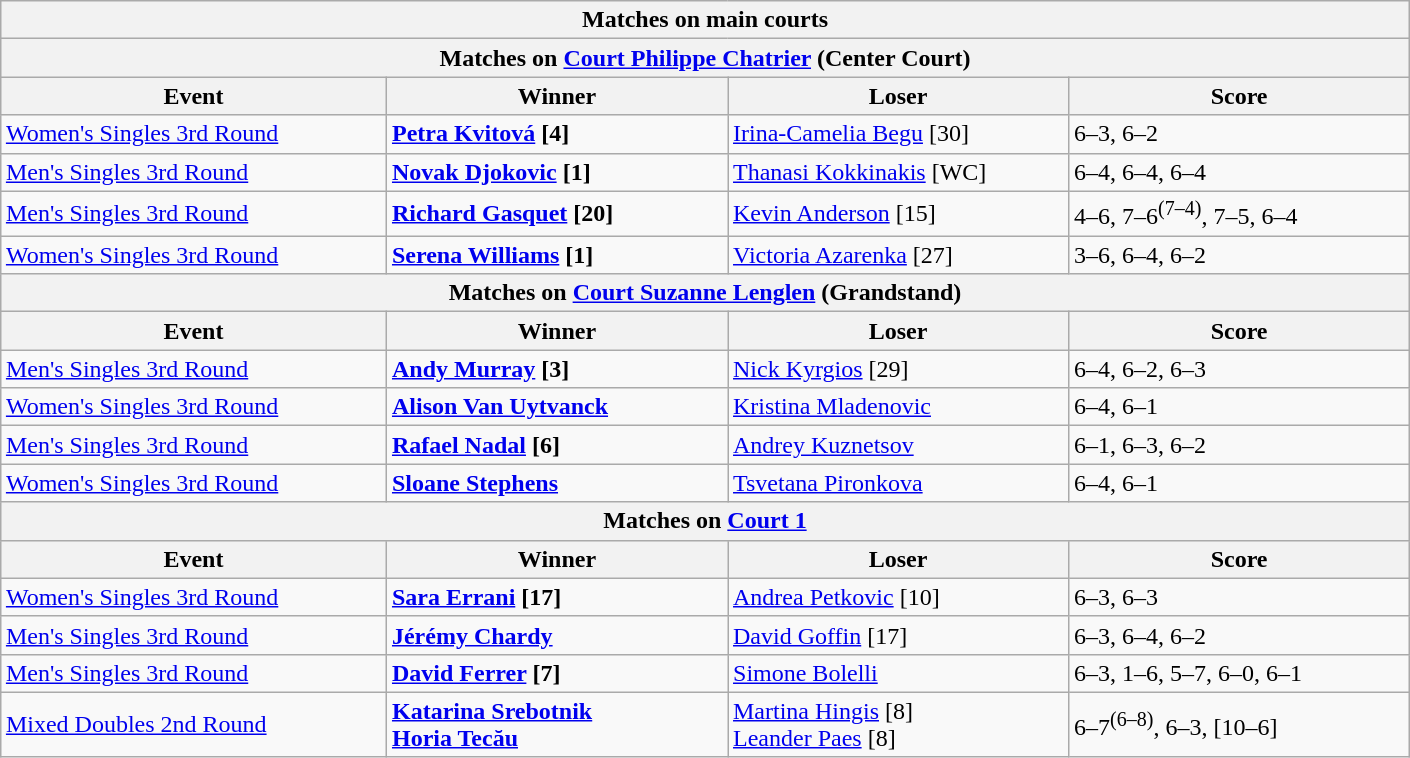<table class="wikitable collapsible uncollapsed" style=margin:auto>
<tr>
<th colspan=4 style=white-space:nowrap>Matches on main courts</th>
</tr>
<tr>
<th colspan=4><strong>Matches on <a href='#'>Court Philippe Chatrier</a> (Center Court)</strong></th>
</tr>
<tr>
<th width=250>Event</th>
<th width=220>Winner</th>
<th width=220>Loser</th>
<th width=220>Score</th>
</tr>
<tr>
<td><a href='#'>Women's Singles 3rd Round</a></td>
<td><strong> <a href='#'>Petra Kvitová</a> [4]</strong></td>
<td> <a href='#'>Irina-Camelia Begu</a> [30]</td>
<td>6–3, 6–2</td>
</tr>
<tr>
<td><a href='#'>Men's Singles 3rd Round</a></td>
<td><strong> <a href='#'>Novak Djokovic</a> [1]</strong></td>
<td> <a href='#'>Thanasi Kokkinakis</a> [WC]</td>
<td>6–4, 6–4, 6–4</td>
</tr>
<tr>
<td><a href='#'>Men's Singles 3rd Round</a></td>
<td><strong> <a href='#'>Richard Gasquet</a> [20]</strong></td>
<td> <a href='#'>Kevin Anderson</a> [15]</td>
<td>4–6, 7–6<sup>(7–4)</sup>, 7–5, 6–4</td>
</tr>
<tr>
<td><a href='#'>Women's Singles 3rd Round</a></td>
<td><strong> <a href='#'>Serena Williams</a> [1]</strong></td>
<td> <a href='#'>Victoria Azarenka</a> [27]</td>
<td>3–6, 6–4, 6–2</td>
</tr>
<tr>
<th colspan=4><strong>Matches on <a href='#'>Court Suzanne Lenglen</a> (Grandstand)</strong></th>
</tr>
<tr>
<th width=250>Event</th>
<th width=220>Winner</th>
<th width=220>Loser</th>
<th width=220>Score</th>
</tr>
<tr>
<td><a href='#'>Men's Singles 3rd Round</a></td>
<td><strong> <a href='#'>Andy Murray</a> [3]</strong></td>
<td> <a href='#'>Nick Kyrgios</a> [29]</td>
<td>6–4, 6–2, 6–3</td>
</tr>
<tr>
<td><a href='#'>Women's Singles 3rd Round</a></td>
<td><strong> <a href='#'>Alison Van Uytvanck</a></strong></td>
<td> <a href='#'>Kristina Mladenovic</a></td>
<td>6–4, 6–1</td>
</tr>
<tr>
<td><a href='#'>Men's Singles 3rd Round</a></td>
<td><strong> <a href='#'>Rafael Nadal</a> [6]</strong></td>
<td> <a href='#'>Andrey Kuznetsov</a></td>
<td>6–1, 6–3, 6–2</td>
</tr>
<tr>
<td><a href='#'>Women's Singles 3rd Round</a></td>
<td><strong> <a href='#'>Sloane Stephens</a></strong></td>
<td> <a href='#'>Tsvetana Pironkova</a></td>
<td>6–4, 6–1</td>
</tr>
<tr>
<th colspan=4><strong>Matches on <a href='#'>Court 1</a></strong></th>
</tr>
<tr>
<th width=250>Event</th>
<th width=220>Winner</th>
<th width=220>Loser</th>
<th width=220>Score</th>
</tr>
<tr>
<td><a href='#'>Women's Singles 3rd Round</a></td>
<td><strong> <a href='#'>Sara Errani</a> [17]</strong></td>
<td> <a href='#'>Andrea Petkovic</a> [10]</td>
<td>6–3, 6–3</td>
</tr>
<tr>
<td><a href='#'>Men's Singles 3rd Round</a></td>
<td><strong> <a href='#'>Jérémy Chardy</a></strong></td>
<td> <a href='#'>David Goffin</a> [17]</td>
<td>6–3, 6–4, 6–2</td>
</tr>
<tr>
<td><a href='#'>Men's Singles 3rd Round</a></td>
<td><strong> <a href='#'>David Ferrer</a> [7]</strong></td>
<td> <a href='#'>Simone Bolelli</a></td>
<td>6–3, 1–6, 5–7, 6–0, 6–1</td>
</tr>
<tr>
<td><a href='#'>Mixed Doubles 2nd Round</a></td>
<td><strong> <a href='#'>Katarina Srebotnik</a><br>  <a href='#'>Horia Tecău</a></strong></td>
<td> <a href='#'>Martina Hingis</a> [8]<br>  <a href='#'>Leander Paes</a> [8]</td>
<td>6–7<sup>(6–8)</sup>, 6–3, [10–6]</td>
</tr>
</table>
